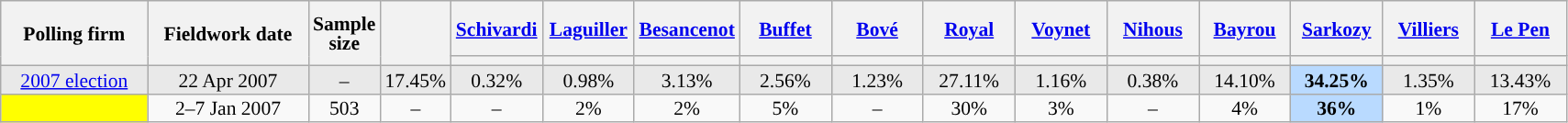<table class="wikitable sortable" style="text-align:center;font-size:90%;line-height:14px;">
<tr style="height:40px;">
<th style="width:100px;" rowspan="2">Polling firm</th>
<th style="width:110px;" rowspan="2">Fieldwork date</th>
<th style="width:35px;" rowspan="2">Sample<br>size</th>
<th style="width:30px;" rowspan="2"></th>
<th class="unsortable" style="width:60px;"><a href='#'>Schivardi</a><br></th>
<th class="unsortable" style="width:60px;"><a href='#'>Laguiller</a><br></th>
<th class="unsortable" style="width:60px;"><a href='#'>Besancenot</a><br></th>
<th class="unsortable" style="width:60px;"><a href='#'>Buffet</a><br></th>
<th class="unsortable" style="width:60px;"><a href='#'>Bové</a><br></th>
<th class="unsortable" style="width:60px;"><a href='#'>Royal</a><br></th>
<th class="unsortable" style="width:60px;"><a href='#'>Voynet</a><br></th>
<th class="unsortable" style="width:60px;"><a href='#'>Nihous</a><br></th>
<th class="unsortable" style="width:60px;"><a href='#'>Bayrou</a><br></th>
<th class="unsortable" style="width:60px;"><a href='#'>Sarkozy</a><br></th>
<th class="unsortable" style="width:60px;"><a href='#'>Villiers</a><br></th>
<th class="unsortable" style="width:60px;"><a href='#'>Le Pen</a><br></th>
</tr>
<tr>
<th style="background:"></th>
<th style="background:"></th>
<th style="background:"></th>
<th style="background:"></th>
<th style="background:"></th>
<th style="background:"></th>
<th style="background:"></th>
<th style="background:"></th>
<th style="background:"></th>
<th style="background:"></th>
<th style="background:"></th>
<th style="background:"></th>
</tr>
<tr style="background:#E9E9E9;">
<td><a href='#'>2007 election</a></td>
<td data-sort-value="2007-04-22">22 Apr 2007</td>
<td>–</td>
<td>17.45%</td>
<td>0.32%</td>
<td>0.98%</td>
<td>3.13%</td>
<td>2.56%</td>
<td>1.23%</td>
<td>27.11%</td>
<td>1.16%</td>
<td>0.38%</td>
<td>14.10%</td>
<td style="background:#B9DAFF;"><strong>34.25%</strong></td>
<td>1.35%</td>
<td>13.43%</td>
</tr>
<tr>
<td style="background:yellow;"></td>
<td data-sort-value="2007-01-07">2–7 Jan 2007</td>
<td>503</td>
<td>–</td>
<td>–</td>
<td>2%</td>
<td>2%</td>
<td>5%</td>
<td>–</td>
<td>30%</td>
<td>3%</td>
<td>–</td>
<td>4%</td>
<td style="background:#B9DAFF;"><strong>36%</strong></td>
<td>1%</td>
<td>17%</td>
</tr>
</table>
